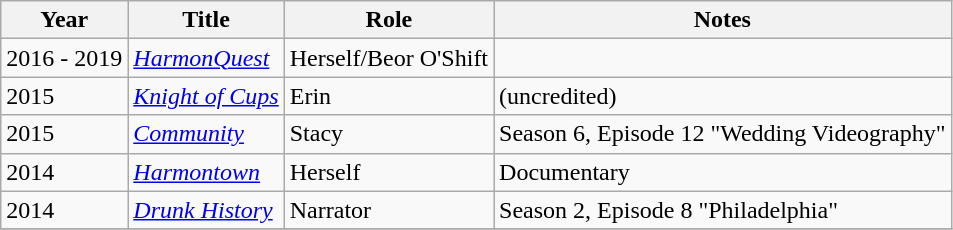<table class="wikitable sortable">
<tr>
<th>Year</th>
<th>Title</th>
<th>Role</th>
<th class="unsortable">Notes</th>
</tr>
<tr>
<td>2016 - 2019</td>
<td><em><a href='#'>HarmonQuest</a></em></td>
<td>Herself/Beor O'Shift</td>
<td></td>
</tr>
<tr>
<td>2015</td>
<td><em><a href='#'>Knight of Cups</a></em></td>
<td>Erin</td>
<td>(uncredited)</td>
</tr>
<tr>
<td>2015</td>
<td><em><a href='#'>Community</a></em></td>
<td>Stacy</td>
<td>Season 6, Episode 12 "Wedding Videography"</td>
</tr>
<tr>
<td>2014</td>
<td><em><a href='#'>Harmontown</a></em></td>
<td>Herself</td>
<td>Documentary</td>
</tr>
<tr>
<td>2014</td>
<td><em><a href='#'>Drunk History</a></em></td>
<td>Narrator</td>
<td>Season 2, Episode 8 "Philadelphia"</td>
</tr>
<tr>
</tr>
</table>
